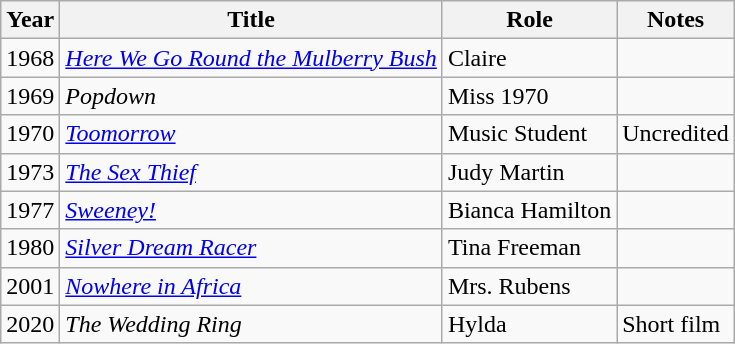<table class="wikitable">
<tr>
<th>Year</th>
<th>Title</th>
<th>Role</th>
<th>Notes</th>
</tr>
<tr>
<td>1968</td>
<td><em><a href='#'>Here We Go Round the Mulberry Bush</a></em></td>
<td>Claire</td>
<td></td>
</tr>
<tr>
<td>1969</td>
<td><em>Popdown</em></td>
<td>Miss 1970</td>
<td></td>
</tr>
<tr>
<td>1970</td>
<td><em><a href='#'>Toomorrow</a></em></td>
<td>Music Student</td>
<td>Uncredited</td>
</tr>
<tr>
<td>1973</td>
<td><em><a href='#'>The Sex Thief</a></em></td>
<td>Judy Martin</td>
<td></td>
</tr>
<tr>
<td>1977</td>
<td><em><a href='#'>Sweeney!</a></em></td>
<td>Bianca Hamilton</td>
<td></td>
</tr>
<tr>
<td>1980</td>
<td><em><a href='#'>Silver Dream Racer</a></em></td>
<td>Tina Freeman</td>
<td></td>
</tr>
<tr>
<td>2001</td>
<td><em><a href='#'>Nowhere in Africa</a></em></td>
<td>Mrs. Rubens</td>
<td></td>
</tr>
<tr>
<td>2020</td>
<td><em>The Wedding Ring</em></td>
<td>Hylda</td>
<td>Short film</td>
</tr>
</table>
